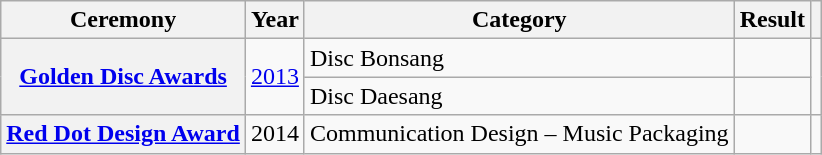<table class="wikitable sortable plainrowheaders">
<tr>
<th scope="col">Ceremony</th>
<th scope="col">Year</th>
<th scope="col">Category</th>
<th scope="col">Result</th>
<th scope="col" class="unsortable"></th>
</tr>
<tr>
<th scope="row" rowspan="2"><a href='#'>Golden Disc Awards</a></th>
<td style="text-align:center" rowspan="2"><a href='#'>2013</a></td>
<td>Disc Bonsang</td>
<td></td>
<td style="text-align:center" rowspan="2"></td>
</tr>
<tr>
<td>Disc Daesang</td>
<td></td>
</tr>
<tr>
<th scope="row"><a href='#'>Red Dot Design Award</a></th>
<td style="text-align:center">2014</td>
<td>Communication Design – Music Packaging</td>
<td></td>
<td style="text-align:center"></td>
</tr>
</table>
